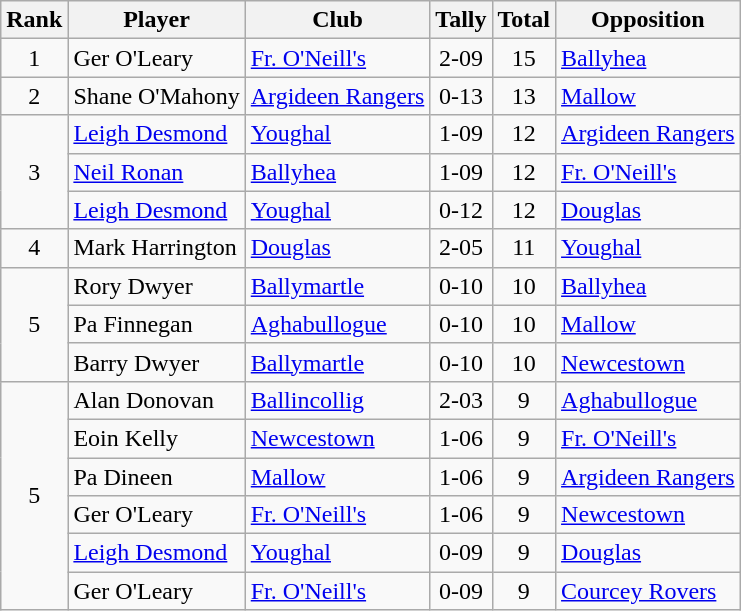<table class="wikitable">
<tr>
<th>Rank</th>
<th>Player</th>
<th>Club</th>
<th>Tally</th>
<th>Total</th>
<th>Opposition</th>
</tr>
<tr>
<td rowspan="1" style="text-align:center;">1</td>
<td>Ger O'Leary</td>
<td><a href='#'>Fr. O'Neill's</a></td>
<td align=center>2-09</td>
<td align=center>15</td>
<td><a href='#'>Ballyhea</a></td>
</tr>
<tr>
<td rowspan="1" style="text-align:center;">2</td>
<td>Shane O'Mahony</td>
<td><a href='#'>Argideen Rangers</a></td>
<td align=center>0-13</td>
<td align=center>13</td>
<td><a href='#'>Mallow</a></td>
</tr>
<tr>
<td rowspan="3" style="text-align:center;">3</td>
<td><a href='#'>Leigh Desmond</a></td>
<td><a href='#'>Youghal</a></td>
<td align=center>1-09</td>
<td align=center>12</td>
<td><a href='#'>Argideen Rangers</a></td>
</tr>
<tr>
<td><a href='#'>Neil Ronan</a></td>
<td><a href='#'>Ballyhea</a></td>
<td align=center>1-09</td>
<td align=center>12</td>
<td><a href='#'>Fr. O'Neill's</a></td>
</tr>
<tr>
<td><a href='#'>Leigh Desmond</a></td>
<td><a href='#'>Youghal</a></td>
<td align=center>0-12</td>
<td align=center>12</td>
<td><a href='#'>Douglas</a></td>
</tr>
<tr>
<td rowspan="1" style="text-align:center;">4</td>
<td>Mark Harrington</td>
<td><a href='#'>Douglas</a></td>
<td align=center>2-05</td>
<td align=center>11</td>
<td><a href='#'>Youghal</a></td>
</tr>
<tr>
<td rowspan="3" style="text-align:center;">5</td>
<td>Rory Dwyer</td>
<td><a href='#'>Ballymartle</a></td>
<td align=center>0-10</td>
<td align=center>10</td>
<td><a href='#'>Ballyhea</a></td>
</tr>
<tr>
<td>Pa Finnegan</td>
<td><a href='#'>Aghabullogue</a></td>
<td align=center>0-10</td>
<td align=center>10</td>
<td><a href='#'>Mallow</a></td>
</tr>
<tr>
<td>Barry Dwyer</td>
<td><a href='#'>Ballymartle</a></td>
<td align=center>0-10</td>
<td align=center>10</td>
<td><a href='#'>Newcestown</a></td>
</tr>
<tr>
<td rowspan="6" style="text-align:center;">5</td>
<td>Alan Donovan</td>
<td><a href='#'>Ballincollig</a></td>
<td align=center>2-03</td>
<td align=center>9</td>
<td><a href='#'>Aghabullogue</a></td>
</tr>
<tr>
<td>Eoin Kelly</td>
<td><a href='#'>Newcestown</a></td>
<td align=center>1-06</td>
<td align=center>9</td>
<td><a href='#'>Fr. O'Neill's</a></td>
</tr>
<tr>
<td>Pa Dineen</td>
<td><a href='#'>Mallow</a></td>
<td align=center>1-06</td>
<td align=center>9</td>
<td><a href='#'>Argideen Rangers</a></td>
</tr>
<tr>
<td>Ger O'Leary</td>
<td><a href='#'>Fr. O'Neill's</a></td>
<td align=center>1-06</td>
<td align=center>9</td>
<td><a href='#'>Newcestown</a></td>
</tr>
<tr>
<td><a href='#'>Leigh Desmond</a></td>
<td><a href='#'>Youghal</a></td>
<td align=center>0-09</td>
<td align=center>9</td>
<td><a href='#'>Douglas</a></td>
</tr>
<tr>
<td>Ger O'Leary</td>
<td><a href='#'>Fr. O'Neill's</a></td>
<td align=center>0-09</td>
<td align=center>9</td>
<td><a href='#'>Courcey Rovers</a></td>
</tr>
</table>
